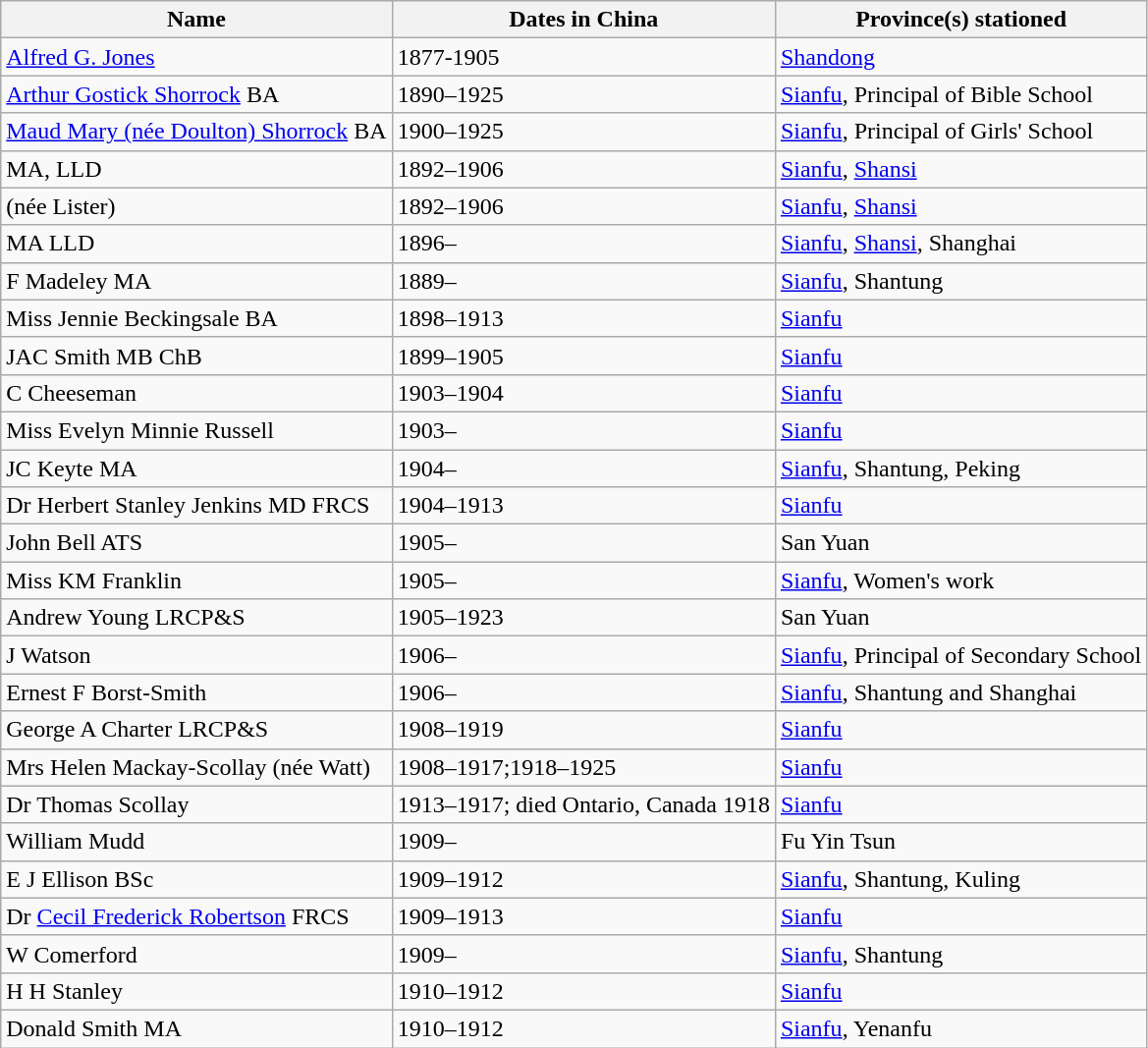<table class="wikitable">
<tr>
<th>Name</th>
<th>Dates in China</th>
<th>Province(s) stationed</th>
</tr>
<tr>
<td><a href='#'>Alfred G. Jones</a></td>
<td>1877-1905</td>
<td><a href='#'>Shandong</a></td>
</tr>
<tr>
<td><a href='#'>Arthur Gostick Shorrock</a> BA</td>
<td>1890–1925</td>
<td><a href='#'>Sianfu</a>, Principal of Bible School</td>
</tr>
<tr>
<td><a href='#'>Maud Mary (née Doulton) Shorrock</a> BA</td>
<td>1900–1925</td>
<td><a href='#'>Sianfu</a>, Principal of Girls' School</td>
</tr>
<tr>
<td> MA, LLD</td>
<td>1892–1906</td>
<td><a href='#'>Sianfu</a>, <a href='#'>Shansi</a></td>
</tr>
<tr>
<td> (née Lister)</td>
<td>1892–1906</td>
<td><a href='#'>Sianfu</a>, <a href='#'>Shansi</a></td>
</tr>
<tr>
<td> MA LLD</td>
<td>1896–</td>
<td><a href='#'>Sianfu</a>, <a href='#'>Shansi</a>, Shanghai</td>
</tr>
<tr>
<td>F Madeley MA</td>
<td>1889–</td>
<td><a href='#'>Sianfu</a>, Shantung</td>
</tr>
<tr>
<td>Miss Jennie Beckingsale BA</td>
<td>1898–1913</td>
<td><a href='#'>Sianfu</a></td>
</tr>
<tr>
<td>JAC Smith MB ChB</td>
<td>1899–1905</td>
<td><a href='#'>Sianfu</a></td>
</tr>
<tr>
<td>C Cheeseman</td>
<td>1903–1904</td>
<td><a href='#'>Sianfu</a></td>
</tr>
<tr>
<td>Miss Evelyn Minnie Russell</td>
<td>1903–</td>
<td><a href='#'>Sianfu</a></td>
</tr>
<tr>
<td>JC Keyte MA</td>
<td>1904–</td>
<td><a href='#'>Sianfu</a>, Shantung, Peking</td>
</tr>
<tr>
<td>Dr Herbert Stanley Jenkins MD FRCS</td>
<td>1904–1913</td>
<td><a href='#'>Sianfu</a></td>
</tr>
<tr>
<td John Bell (Baptist missionary)>John Bell ATS</td>
<td>1905–</td>
<td>San Yuan</td>
</tr>
<tr>
<td>Miss KM Franklin</td>
<td>1905–</td>
<td><a href='#'>Sianfu</a>, Women's work</td>
</tr>
<tr>
<td Dr Andrew Young (Baptist missionary)>Andrew Young LRCP&S</td>
<td>1905–1923</td>
<td>San Yuan</td>
</tr>
<tr>
<td>J Watson</td>
<td>1906–</td>
<td><a href='#'>Sianfu</a>, Principal of Secondary School</td>
</tr>
<tr>
<td>Ernest F Borst-Smith</td>
<td>1906–</td>
<td><a href='#'>Sianfu</a>, Shantung and Shanghai</td>
</tr>
<tr>
<td>George A Charter LRCP&S</td>
<td>1908–1919</td>
<td><a href='#'>Sianfu</a></td>
</tr>
<tr>
<td>Mrs Helen Mackay-Scollay (née Watt)</td>
<td>1908–1917;1918–1925</td>
<td><a href='#'>Sianfu</a></td>
</tr>
<tr>
<td>Dr Thomas Scollay</td>
<td>1913–1917; died Ontario, Canada 1918</td>
<td><a href='#'>Sianfu</a></td>
</tr>
<tr>
<td>William Mudd</td>
<td>1909–</td>
<td>Fu Yin Tsun</td>
</tr>
<tr>
<td>E J Ellison BSc</td>
<td>1909–1912</td>
<td><a href='#'>Sianfu</a>, Shantung, Kuling</td>
</tr>
<tr>
<td>Dr <a href='#'>Cecil Frederick Robertson</a> FRCS</td>
<td>1909–1913</td>
<td><a href='#'>Sianfu</a></td>
</tr>
<tr>
<td>W Comerford</td>
<td>1909–</td>
<td><a href='#'>Sianfu</a>, Shantung</td>
</tr>
<tr>
<td>H H Stanley</td>
<td>1910–1912</td>
<td><a href='#'>Sianfu</a></td>
</tr>
<tr>
<td Donald Smith (baptist missionary)>Donald Smith MA</td>
<td>1910–1912</td>
<td><a href='#'>Sianfu</a>, Yenanfu</td>
</tr>
</table>
